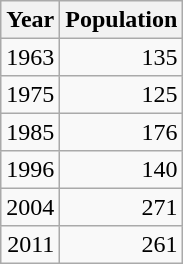<table class="wikitable" style="line-height:1.1em;">
<tr>
<th>Year</th>
<th>Population</th>
</tr>
<tr align="right">
<td>1963</td>
<td>135</td>
</tr>
<tr align="right">
<td>1975</td>
<td>125</td>
</tr>
<tr align="right">
<td>1985</td>
<td>176</td>
</tr>
<tr align="right">
<td>1996</td>
<td>140</td>
</tr>
<tr align="right">
<td>2004</td>
<td>271</td>
</tr>
<tr align="right">
<td>2011</td>
<td>261</td>
</tr>
</table>
